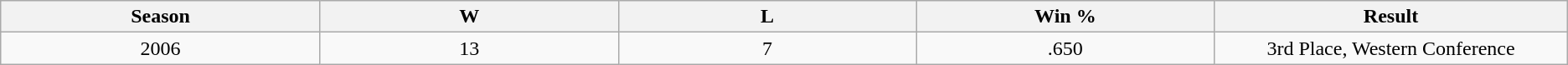<table class="wikitable">
<tr>
<th bgcolor="#DDDDFF" width="3%">Season</th>
<th bgcolor="#DDDDFF" width="3%">W</th>
<th bgcolor="#DDDDFF" width="3%">L</th>
<th bgcolor="#DDDDFF" width="3%">Win %</th>
<th bgcolor="#DDDDFF" width="3%">Result</th>
</tr>
<tr>
<td align=center>2006</td>
<td align=center>13</td>
<td align=center>7</td>
<td align=center>.650</td>
<td align=center>3rd Place, Western Conference</td>
</tr>
</table>
